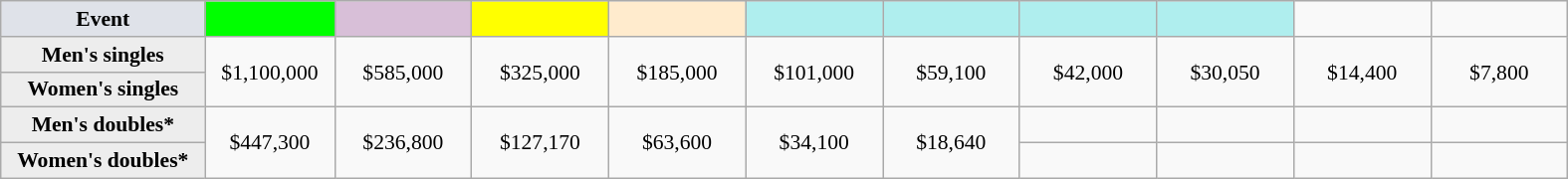<table class="wikitable nowrap" style=font-size:90%;text-align:center>
<tr>
<td style="width:130px; background:#dfe2e9;"><strong>Event</strong></td>
<td style="width:80px; background:lime;"></td>
<td style="width:85px; background:thistle;"></td>
<td style="width:85px; background:#ff0;"></td>
<td style="width:85px; background:#ffebcd;"></td>
<td style="width:85px; background:#afeeee;"></td>
<td style="width:85px; background:#afeeee;"></td>
<td style="width:85px; background:#afeeee;"></td>
<td style="width:85px; background:#afeeee;"></td>
<td width=85></td>
<td width=85></td>
</tr>
<tr>
<th style=background:#ededed>Men's singles</th>
<td rowspan=2>$1,100,000</td>
<td rowspan=2>$585,000</td>
<td rowspan=2>$325,000</td>
<td rowspan=2>$185,000</td>
<td rowspan=2>$101,000</td>
<td rowspan=2>$59,100</td>
<td rowspan=2>$42,000</td>
<td rowspan=2>$30,050</td>
<td rowspan=2>$14,400</td>
<td rowspan=2>$7,800</td>
</tr>
<tr>
<th style=background:#ededed>Women's singles</th>
</tr>
<tr>
<th style=background:#ededed>Men's doubles*</th>
<td rowspan=2>$447,300</td>
<td rowspan=2>$236,800</td>
<td rowspan=2>$127,170</td>
<td rowspan=2>$63,600</td>
<td rowspan=2>$34,100</td>
<td rowspan=2>$18,640</td>
<td></td>
<td></td>
<td></td>
<td></td>
</tr>
<tr>
<th style=background:#ededed>Women's doubles*</th>
<td></td>
<td></td>
<td></td>
<td></td>
</tr>
</table>
